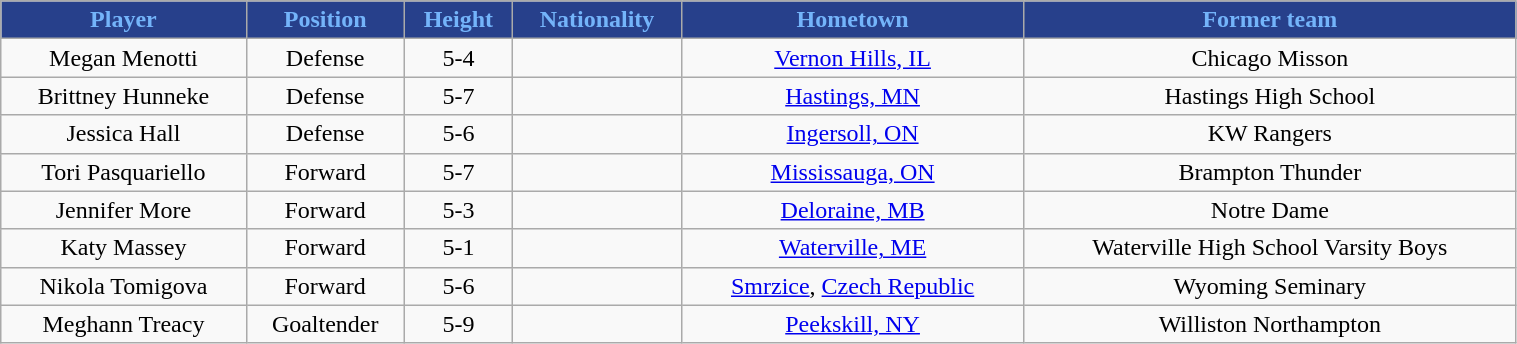<table class="wikitable" style="width:80%;">
<tr style="text-align:center; background:#27408b; color:#74b4fa;">
<td><strong>Player</strong></td>
<td><strong>Position</strong></td>
<td><strong>Height</strong></td>
<td><strong>Nationality</strong></td>
<td><strong>Hometown</strong></td>
<td><strong>Former team</strong></td>
</tr>
<tr style="text-align:center;" bgcolor="">
<td>Megan Menotti</td>
<td>Defense</td>
<td>5-4</td>
<td></td>
<td><a href='#'>Vernon Hills, IL</a></td>
<td>Chicago Misson</td>
</tr>
<tr style="text-align:center;" bgcolor="">
<td>Brittney Hunneke</td>
<td>Defense</td>
<td>5-7</td>
<td></td>
<td><a href='#'>Hastings, MN</a></td>
<td>Hastings High School</td>
</tr>
<tr style="text-align:center;" bgcolor="">
<td>Jessica Hall</td>
<td>Defense</td>
<td>5-6</td>
<td></td>
<td><a href='#'>Ingersoll, ON</a></td>
<td>KW Rangers</td>
</tr>
<tr style="text-align:center;" bgcolor="">
<td>Tori Pasquariello</td>
<td>Forward</td>
<td>5-7</td>
<td></td>
<td><a href='#'>Mississauga, ON</a></td>
<td>Brampton Thunder</td>
</tr>
<tr style="text-align:center;" bgcolor="">
<td>Jennifer More</td>
<td>Forward</td>
<td>5-3</td>
<td></td>
<td><a href='#'>Deloraine, MB</a></td>
<td>Notre Dame</td>
</tr>
<tr style="text-align:center;" bgcolor="">
<td>Katy Massey</td>
<td>Forward</td>
<td>5-1</td>
<td></td>
<td><a href='#'>Waterville, ME</a></td>
<td>Waterville High School Varsity Boys</td>
</tr>
<tr style="text-align:center;" bgcolor="">
<td>Nikola Tomigova</td>
<td>Forward</td>
<td>5-6</td>
<td></td>
<td><a href='#'>Smrzice</a>, <a href='#'>Czech Republic</a></td>
<td>Wyoming Seminary</td>
</tr>
<tr style="text-align:center;" bgcolor="">
<td>Meghann Treacy</td>
<td>Goaltender</td>
<td>5-9</td>
<td></td>
<td><a href='#'>Peekskill, NY</a></td>
<td>Williston Northampton</td>
</tr>
</table>
